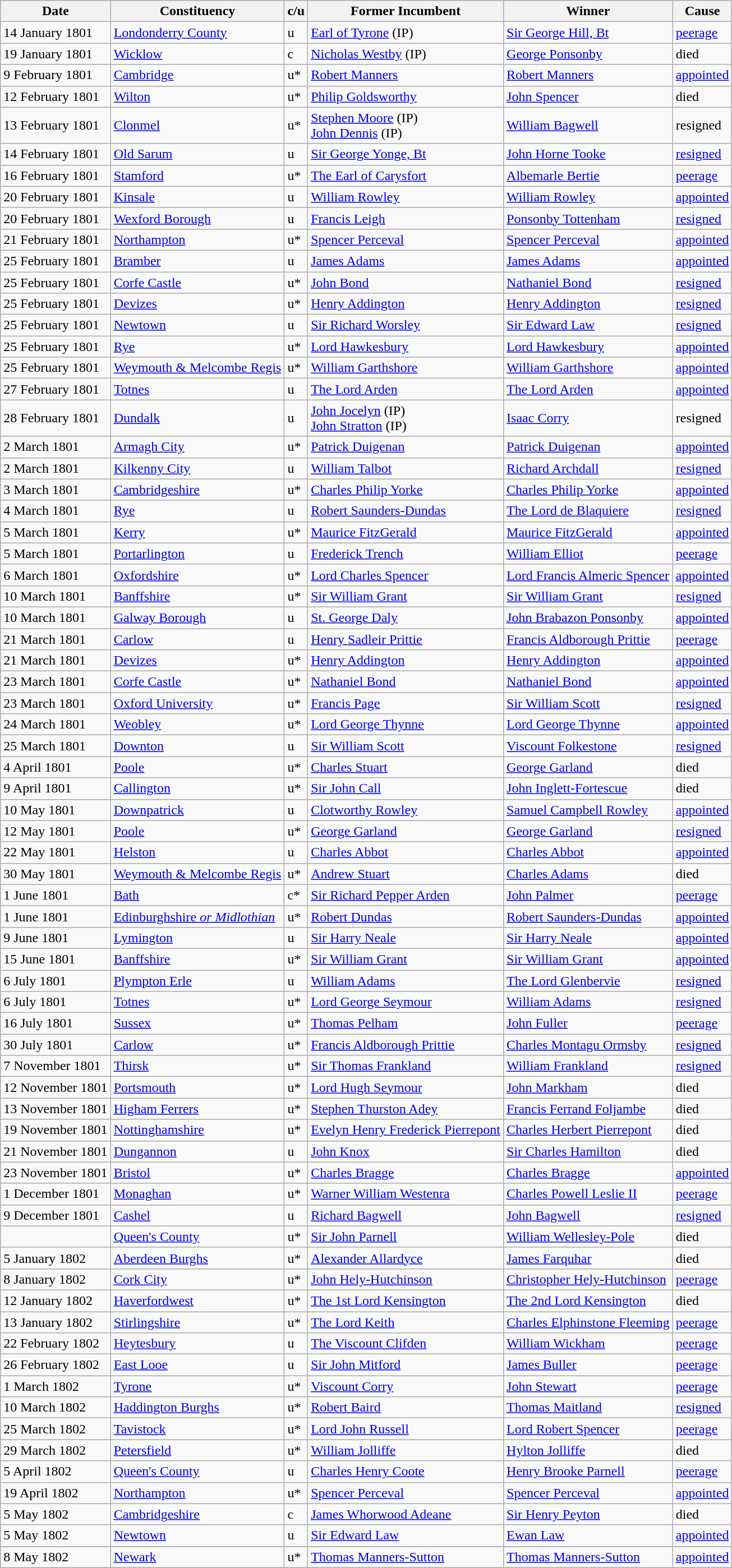<table class="wikitable">
<tr>
<th>Date</th>
<th>Constituency</th>
<th>c/u</th>
<th>Former Incumbent</th>
<th>Winner</th>
<th>Cause</th>
</tr>
<tr>
<td>14 January 1801</td>
<td><a href='#'>Londonderry County</a></td>
<td>u</td>
<td><a href='#'>Earl of Tyrone</a> (IP)</td>
<td><a href='#'>Sir George Hill, Bt</a></td>
<td><a href='#'>peerage</a></td>
</tr>
<tr>
<td>19 January 1801</td>
<td><a href='#'>Wicklow</a></td>
<td>c</td>
<td><a href='#'>Nicholas Westby</a> (IP)</td>
<td><a href='#'>George Ponsonby</a></td>
<td>died</td>
</tr>
<tr>
<td>9 February 1801</td>
<td><a href='#'>Cambridge</a></td>
<td>u*</td>
<td><a href='#'>Robert Manners</a></td>
<td><a href='#'>Robert Manners</a></td>
<td><a href='#'>appointed</a></td>
</tr>
<tr>
<td>12 February 1801</td>
<td><a href='#'>Wilton</a></td>
<td>u*</td>
<td><a href='#'>Philip Goldsworthy</a></td>
<td><a href='#'>John Spencer</a></td>
<td>died</td>
</tr>
<tr>
<td>13 February 1801</td>
<td><a href='#'>Clonmel</a></td>
<td>u*</td>
<td><a href='#'>Stephen Moore</a> (IP)<br><a href='#'>John Dennis</a> (IP)</td>
<td><a href='#'>William Bagwell</a></td>
<td>resigned</td>
</tr>
<tr>
<td>14 February 1801</td>
<td><a href='#'>Old Sarum</a></td>
<td>u</td>
<td><a href='#'>Sir George Yonge, Bt</a></td>
<td><a href='#'>John Horne Tooke</a></td>
<td><a href='#'>resigned</a></td>
</tr>
<tr>
<td>16 February 1801</td>
<td><a href='#'>Stamford</a></td>
<td>u*</td>
<td><a href='#'>The Earl of Carysfort</a></td>
<td><a href='#'>Albemarle Bertie</a></td>
<td><a href='#'>peerage</a></td>
</tr>
<tr>
<td>20 February 1801</td>
<td><a href='#'>Kinsale</a></td>
<td>u</td>
<td><a href='#'>William Rowley</a></td>
<td><a href='#'>William Rowley</a></td>
<td><a href='#'>appointed</a></td>
</tr>
<tr>
<td>20 February 1801</td>
<td><a href='#'>Wexford Borough</a></td>
<td>u</td>
<td><a href='#'>Francis Leigh</a></td>
<td><a href='#'>Ponsonby Tottenham</a></td>
<td><a href='#'>resigned</a></td>
</tr>
<tr>
<td>21 February 1801</td>
<td><a href='#'>Northampton</a></td>
<td>u*</td>
<td><a href='#'>Spencer Perceval</a></td>
<td><a href='#'>Spencer Perceval</a></td>
<td><a href='#'>appointed</a></td>
</tr>
<tr>
<td>25 February 1801</td>
<td><a href='#'>Bramber</a></td>
<td>u</td>
<td><a href='#'>James Adams</a></td>
<td><a href='#'>James Adams</a></td>
<td><a href='#'>appointed</a></td>
</tr>
<tr>
<td>25 February 1801</td>
<td><a href='#'>Corfe Castle</a></td>
<td>u*</td>
<td><a href='#'>John Bond</a></td>
<td><a href='#'>Nathaniel Bond</a></td>
<td><a href='#'>resigned</a></td>
</tr>
<tr>
<td>25 February 1801</td>
<td><a href='#'>Devizes</a></td>
<td>u*</td>
<td><a href='#'>Henry Addington</a></td>
<td><a href='#'>Henry Addington</a></td>
<td><a href='#'>resigned</a></td>
</tr>
<tr>
<td>25 February 1801</td>
<td><a href='#'>Newtown</a></td>
<td>u</td>
<td><a href='#'>Sir Richard Worsley</a></td>
<td><a href='#'>Sir Edward Law</a></td>
<td><a href='#'>resigned</a></td>
</tr>
<tr>
<td>25 February 1801</td>
<td><a href='#'>Rye</a></td>
<td>u*</td>
<td><a href='#'>Lord Hawkesbury</a></td>
<td><a href='#'>Lord Hawkesbury</a></td>
<td><a href='#'>appointed</a></td>
</tr>
<tr>
<td>25 February 1801</td>
<td><a href='#'>Weymouth & Melcombe Regis</a></td>
<td>u*</td>
<td><a href='#'>William Garthshore</a></td>
<td><a href='#'>William Garthshore</a></td>
<td><a href='#'>appointed</a></td>
</tr>
<tr>
<td>27 February 1801</td>
<td><a href='#'>Totnes</a></td>
<td>u</td>
<td><a href='#'>The Lord Arden</a></td>
<td><a href='#'>The Lord Arden</a></td>
<td><a href='#'>appointed</a></td>
</tr>
<tr>
<td>28 February 1801</td>
<td><a href='#'>Dundalk</a></td>
<td>u</td>
<td><a href='#'>John Jocelyn</a> (IP)<br><a href='#'>John Stratton</a> (IP)</td>
<td><a href='#'>Isaac Corry</a></td>
<td>resigned</td>
</tr>
<tr>
<td>2 March 1801</td>
<td><a href='#'>Armagh City</a></td>
<td>u*</td>
<td><a href='#'>Patrick Duigenan</a></td>
<td><a href='#'>Patrick Duigenan</a></td>
<td><a href='#'>appointed</a></td>
</tr>
<tr>
<td>2 March 1801</td>
<td><a href='#'>Kilkenny City</a></td>
<td>u</td>
<td><a href='#'>William Talbot</a></td>
<td><a href='#'>Richard Archdall</a></td>
<td><a href='#'>resigned</a></td>
</tr>
<tr>
<td>3 March 1801</td>
<td><a href='#'>Cambridgeshire</a></td>
<td>u*</td>
<td><a href='#'>Charles Philip Yorke</a></td>
<td><a href='#'>Charles Philip Yorke</a></td>
<td><a href='#'>appointed</a></td>
</tr>
<tr>
<td>4 March 1801</td>
<td><a href='#'>Rye</a></td>
<td>u</td>
<td><a href='#'>Robert Saunders-Dundas</a></td>
<td><a href='#'>The Lord de Blaquiere</a></td>
<td><a href='#'>resigned</a></td>
</tr>
<tr>
<td>5 March 1801</td>
<td><a href='#'>Kerry</a></td>
<td>u*</td>
<td><a href='#'>Maurice FitzGerald</a></td>
<td><a href='#'>Maurice FitzGerald</a></td>
<td><a href='#'>appointed</a></td>
</tr>
<tr>
<td>5 March 1801</td>
<td><a href='#'>Portarlington</a></td>
<td>u</td>
<td><a href='#'>Frederick Trench</a></td>
<td><a href='#'>William Elliot</a></td>
<td><a href='#'>peerage</a></td>
</tr>
<tr>
<td>6 March 1801</td>
<td><a href='#'>Oxfordshire</a></td>
<td>u*</td>
<td><a href='#'>Lord Charles Spencer</a></td>
<td><a href='#'>Lord Francis Almeric Spencer</a></td>
<td><a href='#'>appointed</a></td>
</tr>
<tr>
<td>10 March 1801</td>
<td><a href='#'>Banffshire</a></td>
<td>u*</td>
<td><a href='#'>Sir William Grant</a></td>
<td><a href='#'>Sir William Grant</a></td>
<td><a href='#'>resigned</a></td>
</tr>
<tr>
<td>10 March 1801</td>
<td><a href='#'>Galway Borough</a></td>
<td>u</td>
<td><a href='#'>St. George Daly</a></td>
<td><a href='#'>John Brabazon Ponsonby</a></td>
<td><a href='#'>appointed</a></td>
</tr>
<tr>
<td>21 March 1801</td>
<td><a href='#'>Carlow</a></td>
<td>u</td>
<td><a href='#'>Henry Sadleir Prittie</a></td>
<td><a href='#'>Francis Aldborough Prittie</a></td>
<td><a href='#'>peerage</a></td>
</tr>
<tr>
<td>21 March 1801</td>
<td><a href='#'>Devizes</a></td>
<td>u*</td>
<td><a href='#'>Henry Addington</a></td>
<td><a href='#'>Henry Addington</a></td>
<td><a href='#'>appointed</a></td>
</tr>
<tr>
<td>23 March 1801</td>
<td><a href='#'>Corfe Castle</a></td>
<td>u*</td>
<td><a href='#'>Nathaniel Bond</a></td>
<td><a href='#'>Nathaniel Bond</a></td>
<td><a href='#'>appointed</a></td>
</tr>
<tr>
<td>23 March 1801</td>
<td><a href='#'>Oxford University</a></td>
<td>u*</td>
<td><a href='#'>Francis Page</a></td>
<td><a href='#'>Sir William Scott</a></td>
<td><a href='#'>resigned</a></td>
</tr>
<tr>
<td>24 March 1801</td>
<td><a href='#'>Weobley</a></td>
<td>u*</td>
<td><a href='#'>Lord George Thynne</a></td>
<td><a href='#'>Lord George Thynne</a></td>
<td><a href='#'>appointed</a></td>
</tr>
<tr>
<td>25 March 1801</td>
<td><a href='#'>Downton</a></td>
<td>u</td>
<td><a href='#'>Sir William Scott</a></td>
<td><a href='#'>Viscount Folkestone</a></td>
<td><a href='#'>resigned</a></td>
</tr>
<tr>
<td>4 April 1801</td>
<td><a href='#'>Poole</a></td>
<td>u*</td>
<td><a href='#'>Charles Stuart</a></td>
<td><a href='#'>George Garland</a></td>
<td>died</td>
</tr>
<tr>
<td>9 April 1801</td>
<td><a href='#'>Callington</a></td>
<td>u*</td>
<td><a href='#'>Sir John Call</a></td>
<td><a href='#'>John Inglett-Fortescue</a></td>
<td>died</td>
</tr>
<tr>
<td>10 May 1801</td>
<td><a href='#'>Downpatrick</a></td>
<td>u</td>
<td><a href='#'>Clotworthy Rowley</a></td>
<td><a href='#'>Samuel Campbell Rowley</a></td>
<td><a href='#'>appointed</a></td>
</tr>
<tr>
<td>12 May 1801</td>
<td><a href='#'>Poole</a></td>
<td>u*</td>
<td><a href='#'>George Garland</a></td>
<td><a href='#'>George Garland</a></td>
<td><a href='#'>resigned</a></td>
</tr>
<tr>
<td>22 May 1801</td>
<td><a href='#'>Helston</a></td>
<td>u</td>
<td><a href='#'>Charles Abbot</a></td>
<td><a href='#'>Charles Abbot</a></td>
<td><a href='#'>appointed</a></td>
</tr>
<tr>
<td>30 May 1801</td>
<td><a href='#'>Weymouth & Melcombe Regis</a></td>
<td>u*</td>
<td><a href='#'>Andrew Stuart</a></td>
<td><a href='#'>Charles Adams</a></td>
<td>died</td>
</tr>
<tr>
<td>1 June 1801</td>
<td><a href='#'>Bath</a></td>
<td>c*</td>
<td><a href='#'>Sir Richard Pepper Arden</a></td>
<td><a href='#'>John Palmer</a></td>
<td><a href='#'>peerage</a></td>
</tr>
<tr>
<td>1 June 1801</td>
<td><a href='#'>Edinburghshire <em>or Midlothian</em></a></td>
<td>u*</td>
<td><a href='#'>Robert Dundas</a></td>
<td><a href='#'>Robert Saunders-Dundas</a></td>
<td><a href='#'>appointed</a></td>
</tr>
<tr>
<td>9 June 1801</td>
<td><a href='#'>Lymington</a></td>
<td>u</td>
<td><a href='#'>Sir Harry Neale</a></td>
<td><a href='#'>Sir Harry Neale</a></td>
<td><a href='#'>appointed</a></td>
</tr>
<tr>
<td>15 June 1801</td>
<td><a href='#'>Banffshire</a></td>
<td>u*</td>
<td><a href='#'>Sir William Grant</a></td>
<td><a href='#'>Sir William Grant</a></td>
<td><a href='#'>appointed</a></td>
</tr>
<tr>
<td>6 July 1801</td>
<td><a href='#'>Plympton Erle</a></td>
<td>u</td>
<td><a href='#'>William Adams</a></td>
<td><a href='#'>The Lord Glenbervie</a></td>
<td><a href='#'>resigned</a></td>
</tr>
<tr>
<td>6 July 1801</td>
<td><a href='#'>Totnes</a></td>
<td>u*</td>
<td><a href='#'>Lord George Seymour</a></td>
<td><a href='#'>William Adams</a></td>
<td><a href='#'>resigned</a></td>
</tr>
<tr>
<td>16 July 1801</td>
<td><a href='#'>Sussex</a></td>
<td>u*</td>
<td><a href='#'>Thomas Pelham</a></td>
<td><a href='#'>John Fuller</a></td>
<td><a href='#'>peerage</a></td>
</tr>
<tr>
<td>30 July 1801</td>
<td><a href='#'>Carlow</a></td>
<td>u*</td>
<td><a href='#'>Francis Aldborough Prittie</a></td>
<td><a href='#'>Charles Montagu Ormsby</a></td>
<td><a href='#'>resigned</a></td>
</tr>
<tr>
<td>7 November 1801</td>
<td><a href='#'>Thirsk</a></td>
<td>u*</td>
<td><a href='#'>Sir Thomas Frankland</a></td>
<td><a href='#'>William Frankland</a></td>
<td><a href='#'>resigned</a></td>
</tr>
<tr>
<td>12 November 1801</td>
<td><a href='#'>Portsmouth</a></td>
<td>u*</td>
<td><a href='#'>Lord Hugh Seymour</a></td>
<td><a href='#'>John Markham</a></td>
<td>died</td>
</tr>
<tr>
<td>13 November 1801</td>
<td><a href='#'>Higham Ferrers</a></td>
<td>u*</td>
<td><a href='#'>Stephen Thurston Adey</a></td>
<td><a href='#'>Francis Ferrand Foljambe</a></td>
<td>died</td>
</tr>
<tr>
<td>19 November 1801</td>
<td><a href='#'>Nottinghamshire</a></td>
<td>u*</td>
<td><a href='#'>Evelyn Henry Frederick Pierrepont</a></td>
<td><a href='#'>Charles Herbert Pierrepont</a></td>
<td>died</td>
</tr>
<tr>
<td>21 November 1801</td>
<td><a href='#'>Dungannon</a></td>
<td>u</td>
<td><a href='#'>John Knox</a></td>
<td><a href='#'>Sir Charles Hamilton</a></td>
<td>died</td>
</tr>
<tr>
<td>23 November 1801</td>
<td><a href='#'>Bristol</a></td>
<td>u*</td>
<td><a href='#'>Charles Bragge</a></td>
<td><a href='#'>Charles Bragge</a></td>
<td><a href='#'>appointed</a></td>
</tr>
<tr>
<td>1 December 1801</td>
<td><a href='#'>Monaghan</a></td>
<td>u*</td>
<td><a href='#'>Warner William Westenra</a></td>
<td><a href='#'>Charles Powell Leslie II</a></td>
<td><a href='#'>peerage</a></td>
</tr>
<tr>
<td>9 December 1801</td>
<td><a href='#'>Cashel</a></td>
<td>u</td>
<td><a href='#'>Richard Bagwell</a></td>
<td><a href='#'>John Bagwell</a></td>
<td><a href='#'>resigned</a></td>
</tr>
<tr>
<td></td>
<td><a href='#'>Queen's County</a></td>
<td>u*</td>
<td><a href='#'>Sir John Parnell</a></td>
<td><a href='#'>William Wellesley-Pole</a></td>
<td>died</td>
</tr>
<tr>
<td>5 January 1802</td>
<td><a href='#'>Aberdeen Burghs</a></td>
<td>u*</td>
<td><a href='#'>Alexander Allardyce</a></td>
<td><a href='#'>James Farquhar</a></td>
<td>died</td>
</tr>
<tr>
<td>8 January 1802</td>
<td><a href='#'>Cork City</a></td>
<td>u*</td>
<td><a href='#'>John Hely-Hutchinson</a></td>
<td><a href='#'>Christopher Hely-Hutchinson</a></td>
<td><a href='#'>peerage</a></td>
</tr>
<tr>
<td>12 January 1802</td>
<td><a href='#'>Haverfordwest</a></td>
<td>u*</td>
<td><a href='#'>The 1st Lord Kensington</a></td>
<td><a href='#'>The 2nd Lord Kensington</a></td>
<td>died</td>
</tr>
<tr>
<td>13 January 1802</td>
<td><a href='#'>Stirlingshire</a></td>
<td>u*</td>
<td><a href='#'>The Lord Keith</a></td>
<td><a href='#'>Charles Elphinstone Fleeming</a></td>
<td><a href='#'>peerage</a></td>
</tr>
<tr>
<td>22 February 1802</td>
<td><a href='#'>Heytesbury</a></td>
<td>u</td>
<td><a href='#'>The Viscount Clifden</a></td>
<td><a href='#'>William Wickham</a></td>
<td><a href='#'>peerage</a></td>
</tr>
<tr>
<td>26 February 1802</td>
<td><a href='#'>East Looe</a></td>
<td>u</td>
<td><a href='#'>Sir John Mitford</a></td>
<td><a href='#'>James Buller</a></td>
<td><a href='#'>peerage</a></td>
</tr>
<tr>
<td>1 March 1802</td>
<td><a href='#'>Tyrone</a></td>
<td>u*</td>
<td><a href='#'>Viscount Corry</a></td>
<td><a href='#'>John Stewart</a></td>
<td><a href='#'>peerage</a></td>
</tr>
<tr>
<td>10 March 1802</td>
<td><a href='#'>Haddington Burghs</a></td>
<td>u*</td>
<td><a href='#'>Robert Baird</a></td>
<td><a href='#'>Thomas Maitland</a></td>
<td><a href='#'>resigned</a></td>
</tr>
<tr>
<td>25 March 1802</td>
<td><a href='#'>Tavistock</a></td>
<td>u*</td>
<td><a href='#'>Lord John Russell</a></td>
<td><a href='#'>Lord Robert Spencer</a></td>
<td><a href='#'>peerage</a></td>
</tr>
<tr>
<td>29 March 1802</td>
<td><a href='#'>Petersfield</a></td>
<td>u*</td>
<td><a href='#'>William Jolliffe</a></td>
<td><a href='#'>Hylton Jolliffe</a></td>
<td>died</td>
</tr>
<tr>
<td>5 April 1802</td>
<td><a href='#'>Queen's County</a></td>
<td>u</td>
<td><a href='#'>Charles Henry Coote</a></td>
<td><a href='#'>Henry Brooke Parnell</a></td>
<td><a href='#'>peerage</a></td>
</tr>
<tr>
<td>19 April 1802</td>
<td><a href='#'>Northampton</a></td>
<td>u*</td>
<td><a href='#'>Spencer Perceval</a></td>
<td><a href='#'>Spencer Perceval</a></td>
<td><a href='#'>appointed</a></td>
</tr>
<tr>
<td>5 May 1802</td>
<td><a href='#'>Cambridgeshire</a></td>
<td>c</td>
<td><a href='#'>James Whorwood Adeane</a></td>
<td><a href='#'>Sir Henry Peyton</a></td>
<td>died</td>
</tr>
<tr>
<td>5 May 1802</td>
<td><a href='#'>Newtown</a></td>
<td>u</td>
<td><a href='#'>Sir Edward Law</a></td>
<td><a href='#'>Ewan Law</a></td>
<td><a href='#'>appointed</a></td>
</tr>
<tr>
</tr>
<tr>
<td>8 May 1802</td>
<td><a href='#'>Newark</a></td>
<td>u*</td>
<td><a href='#'>Thomas Manners-Sutton</a></td>
<td><a href='#'>Thomas Manners-Sutton</a></td>
<td><a href='#'>appointed</a></td>
</tr>
</table>
